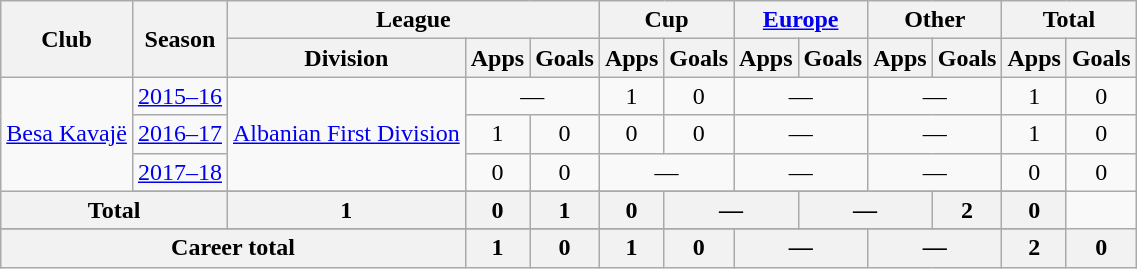<table class="wikitable" style="text-align:center">
<tr>
<th rowspan="2">Club</th>
<th rowspan="2">Season</th>
<th colspan="3">League</th>
<th colspan="2">Cup</th>
<th colspan="2"><a href='#'>Europe</a></th>
<th colspan="2">Other</th>
<th colspan="2">Total</th>
</tr>
<tr>
<th>Division</th>
<th>Apps</th>
<th>Goals</th>
<th>Apps</th>
<th>Goals</th>
<th>Apps</th>
<th>Goals</th>
<th>Apps</th>
<th>Goals</th>
<th>Apps</th>
<th>Goals</th>
</tr>
<tr>
<td rowspan="4" valign="center"><a href='#'>Besa Kavajë</a></td>
<td><a href='#'>2015–16</a></td>
<td rowspan="3"><a href='#'>Albanian First Division</a></td>
<td colspan="2">—</td>
<td>1</td>
<td>0</td>
<td colspan="2">—</td>
<td colspan="2">—</td>
<td>1</td>
<td>0</td>
</tr>
<tr>
<td><a href='#'>2016–17</a></td>
<td>1</td>
<td>0</td>
<td>0</td>
<td>0</td>
<td colspan="2">—</td>
<td colspan="2">—</td>
<td>1</td>
<td>0</td>
</tr>
<tr>
<td><a href='#'>2017–18</a></td>
<td>0</td>
<td>0</td>
<td colspan="2">—</td>
<td colspan="2">—</td>
<td colspan="2">—</td>
<td>0</td>
<td>0</td>
</tr>
<tr>
</tr>
<tr>
<th colspan="2" valign="center">Total</th>
<th>1</th>
<th>0</th>
<th>1</th>
<th>0</th>
<th colspan="2">—</th>
<th colspan="2">—</th>
<th>2</th>
<th>0</th>
</tr>
<tr>
</tr>
<tr>
<th colspan="3">Career total</th>
<th>1</th>
<th>0</th>
<th>1</th>
<th>0</th>
<th colspan="2">—</th>
<th colspan="2">—</th>
<th>2</th>
<th>0</th>
</tr>
</table>
